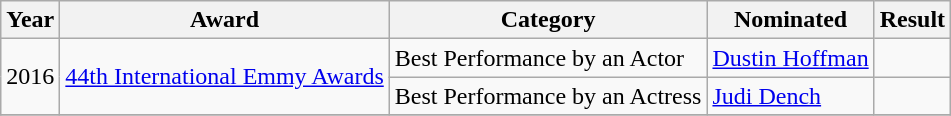<table class="wikitable">
<tr>
<th>Year</th>
<th>Award</th>
<th>Category</th>
<th>Nominated</th>
<th>Result</th>
</tr>
<tr>
<td rowspan=2>2016</td>
<td rowspan=2><a href='#'>44th International Emmy Awards</a></td>
<td>Best Performance by an Actor</td>
<td><a href='#'>Dustin Hoffman</a></td>
<td></td>
</tr>
<tr>
<td>Best Performance by an Actress</td>
<td><a href='#'>Judi Dench</a></td>
<td></td>
</tr>
<tr>
</tr>
</table>
